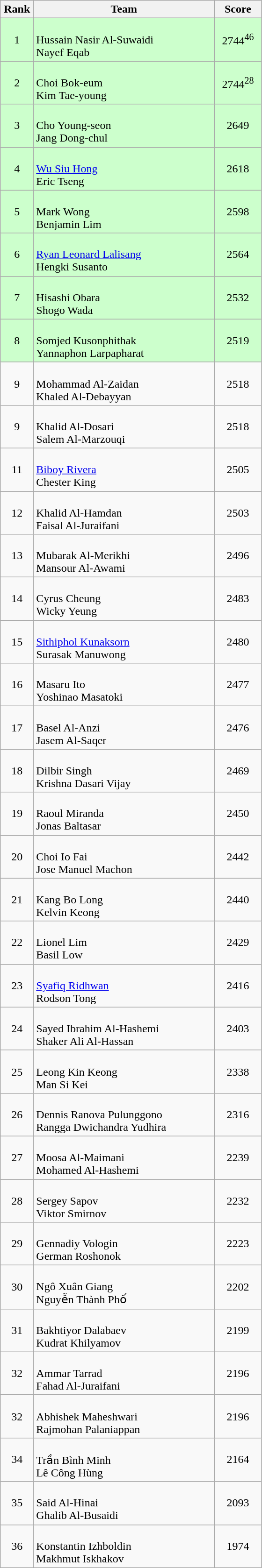<table class=wikitable style="text-align:center">
<tr>
<th width=40>Rank</th>
<th width=250>Team</th>
<th width=60>Score</th>
</tr>
<tr bgcolor="ccffcc">
<td>1</td>
<td align=left><br>Hussain Nasir Al-Suwaidi<br>Nayef Eqab</td>
<td>2744<sup>46</sup></td>
</tr>
<tr bgcolor="ccffcc">
<td>2</td>
<td align=left><br>Choi Bok-eum<br>Kim Tae-young</td>
<td>2744<sup>28</sup></td>
</tr>
<tr bgcolor="ccffcc">
<td>3</td>
<td align=left><br>Cho Young-seon<br>Jang Dong-chul</td>
<td>2649</td>
</tr>
<tr bgcolor="ccffcc">
<td>4</td>
<td align=left><br><a href='#'>Wu Siu Hong</a><br>Eric Tseng</td>
<td>2618</td>
</tr>
<tr bgcolor="ccffcc">
<td>5</td>
<td align=left><br>Mark Wong<br>Benjamin Lim</td>
<td>2598</td>
</tr>
<tr bgcolor="ccffcc">
<td>6</td>
<td align=left><br><a href='#'>Ryan Leonard Lalisang</a><br>Hengki Susanto</td>
<td>2564</td>
</tr>
<tr bgcolor="ccffcc">
<td>7</td>
<td align=left><br>Hisashi Obara<br>Shogo Wada</td>
<td>2532</td>
</tr>
<tr bgcolor="ccffcc">
<td>8</td>
<td align=left><br>Somjed Kusonphithak<br>Yannaphon Larpapharat</td>
<td>2519</td>
</tr>
<tr>
<td>9</td>
<td align=left><br>Mohammad Al-Zaidan<br>Khaled Al-Debayyan</td>
<td>2518</td>
</tr>
<tr>
<td>9</td>
<td align=left><br>Khalid Al-Dosari<br>Salem Al-Marzouqi</td>
<td>2518</td>
</tr>
<tr>
<td>11</td>
<td align=left><br><a href='#'>Biboy Rivera</a><br>Chester King</td>
<td>2505</td>
</tr>
<tr>
<td>12</td>
<td align=left><br>Khalid Al-Hamdan<br>Faisal Al-Juraifani</td>
<td>2503</td>
</tr>
<tr>
<td>13</td>
<td align=left><br>Mubarak Al-Merikhi<br>Mansour Al-Awami</td>
<td>2496</td>
</tr>
<tr>
<td>14</td>
<td align=left><br>Cyrus Cheung<br>Wicky Yeung</td>
<td>2483</td>
</tr>
<tr>
<td>15</td>
<td align=left><br><a href='#'>Sithiphol Kunaksorn</a><br>Surasak Manuwong</td>
<td>2480</td>
</tr>
<tr>
<td>16</td>
<td align=left><br>Masaru Ito<br>Yoshinao Masatoki</td>
<td>2477</td>
</tr>
<tr>
<td>17</td>
<td align=left><br>Basel Al-Anzi<br>Jasem Al-Saqer</td>
<td>2476</td>
</tr>
<tr>
<td>18</td>
<td align=left><br>Dilbir Singh<br>Krishna Dasari Vijay</td>
<td>2469</td>
</tr>
<tr>
<td>19</td>
<td align=left><br>Raoul Miranda<br>Jonas Baltasar</td>
<td>2450</td>
</tr>
<tr>
<td>20</td>
<td align=left><br>Choi Io Fai<br>Jose Manuel Machon</td>
<td>2442</td>
</tr>
<tr>
<td>21</td>
<td align=left><br>Kang Bo Long<br>Kelvin Keong</td>
<td>2440</td>
</tr>
<tr>
<td>22</td>
<td align=left><br>Lionel Lim<br>Basil Low</td>
<td>2429</td>
</tr>
<tr>
<td>23</td>
<td align=left><br><a href='#'>Syafiq Ridhwan</a><br>Rodson Tong</td>
<td>2416</td>
</tr>
<tr>
<td>24</td>
<td align=left><br>Sayed Ibrahim Al-Hashemi<br>Shaker Ali Al-Hassan</td>
<td>2403</td>
</tr>
<tr>
<td>25</td>
<td align=left><br>Leong Kin Keong<br>Man Si Kei</td>
<td>2338</td>
</tr>
<tr>
<td>26</td>
<td align=left><br>Dennis Ranova Pulunggono<br>Rangga Dwichandra Yudhira</td>
<td>2316</td>
</tr>
<tr>
<td>27</td>
<td align=left><br>Moosa Al-Maimani<br>Mohamed Al-Hashemi</td>
<td>2239</td>
</tr>
<tr>
<td>28</td>
<td align=left><br>Sergey Sapov<br>Viktor Smirnov</td>
<td>2232</td>
</tr>
<tr>
<td>29</td>
<td align=left><br>Gennadiy Vologin<br>German Roshonok</td>
<td>2223</td>
</tr>
<tr>
<td>30</td>
<td align=left><br>Ngô Xuân Giang<br>Nguyễn Thành Phố</td>
<td>2202</td>
</tr>
<tr>
<td>31</td>
<td align=left><br>Bakhtiyor Dalabaev<br>Kudrat Khilyamov</td>
<td>2199</td>
</tr>
<tr>
<td>32</td>
<td align=left><br>Ammar Tarrad<br>Fahad Al-Juraifani</td>
<td>2196</td>
</tr>
<tr>
<td>32</td>
<td align=left><br>Abhishek Maheshwari<br>Rajmohan Palaniappan</td>
<td>2196</td>
</tr>
<tr>
<td>34</td>
<td align=left><br>Trần Bình Minh<br>Lê Công Hùng</td>
<td>2164</td>
</tr>
<tr>
<td>35</td>
<td align=left><br>Said Al-Hinai<br>Ghalib Al-Busaidi</td>
<td>2093</td>
</tr>
<tr>
<td>36</td>
<td align=left><br>Konstantin Izhboldin<br>Makhmut Iskhakov</td>
<td>1974</td>
</tr>
</table>
